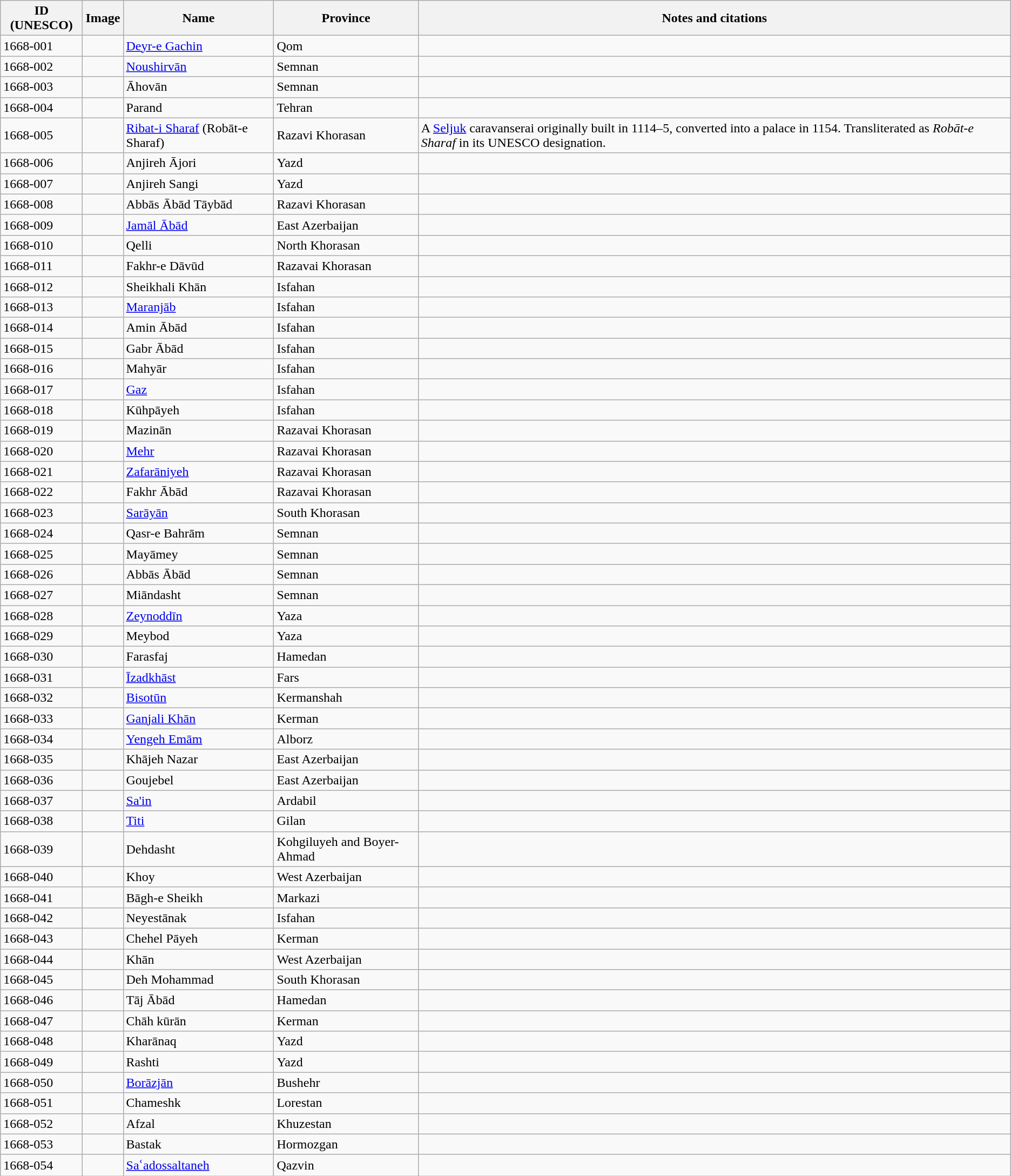<table class="wikitable sortable">
<tr>
<th>ID (UNESCO)</th>
<th>Image</th>
<th>Name</th>
<th>Province</th>
<th>Notes and citations</th>
</tr>
<tr>
<td>1668-001</td>
<td></td>
<td><a href='#'>Deyr-e Gachin</a></td>
<td>Qom</td>
<td></td>
</tr>
<tr>
<td>1668-002</td>
<td></td>
<td><a href='#'>Noushirvān</a></td>
<td>Semnan</td>
<td></td>
</tr>
<tr>
<td>1668-003</td>
<td></td>
<td>Āhovān</td>
<td>Semnan</td>
<td></td>
</tr>
<tr>
<td>1668-004</td>
<td></td>
<td>Parand</td>
<td>Tehran</td>
<td></td>
</tr>
<tr>
<td>1668-005</td>
<td></td>
<td><a href='#'>Ribat-i Sharaf</a> (Robāt-e Sharaf)</td>
<td>Razavi Khorasan</td>
<td>A <a href='#'>Seljuk</a> caravanserai originally built in 1114–5, converted into a palace in 1154. Transliterated as <em>Robāt-e Sharaf</em> in its UNESCO designation.</td>
</tr>
<tr>
<td>1668-006</td>
<td></td>
<td>Anjireh Ājori</td>
<td>Yazd</td>
<td></td>
</tr>
<tr>
<td>1668-007</td>
<td></td>
<td>Anjireh Sangi</td>
<td>Yazd</td>
<td></td>
</tr>
<tr>
<td>1668-008</td>
<td></td>
<td>Abbās Ābād Tāybād</td>
<td>Razavi Khorasan</td>
<td></td>
</tr>
<tr>
<td>1668-009</td>
<td></td>
<td><a href='#'>Jamāl Ābād</a></td>
<td>East Azerbaijan</td>
<td></td>
</tr>
<tr>
<td>1668-010</td>
<td></td>
<td>Qelli</td>
<td>North Khorasan</td>
<td></td>
</tr>
<tr>
<td>1668-011</td>
<td></td>
<td>Fakhr-e Dāvūd</td>
<td>Razavai Khorasan</td>
<td></td>
</tr>
<tr>
<td>1668-012</td>
<td></td>
<td>Sheikhali Khān</td>
<td>Isfahan</td>
<td></td>
</tr>
<tr>
<td>1668-013</td>
<td></td>
<td><a href='#'>Maranjāb</a></td>
<td>Isfahan</td>
<td></td>
</tr>
<tr>
<td>1668-014</td>
<td></td>
<td>Amin Ābād</td>
<td>Isfahan</td>
<td></td>
</tr>
<tr>
<td>1668-015</td>
<td></td>
<td>Gabr Ābād</td>
<td>Isfahan</td>
<td></td>
</tr>
<tr>
<td>1668-016</td>
<td></td>
<td>Mahyār</td>
<td>Isfahan</td>
<td></td>
</tr>
<tr>
<td>1668-017</td>
<td></td>
<td><a href='#'>Gaz</a></td>
<td>Isfahan</td>
<td></td>
</tr>
<tr>
<td>1668-018</td>
<td></td>
<td>Kūhpāyeh</td>
<td>Isfahan</td>
<td></td>
</tr>
<tr>
<td>1668-019</td>
<td></td>
<td>Mazinān</td>
<td>Razavai Khorasan</td>
<td></td>
</tr>
<tr>
<td>1668-020</td>
<td></td>
<td><a href='#'>Mehr</a></td>
<td>Razavai Khorasan</td>
<td></td>
</tr>
<tr>
<td>1668-021</td>
<td></td>
<td><a href='#'>Zafarāniyeh</a></td>
<td>Razavai Khorasan</td>
<td></td>
</tr>
<tr>
<td>1668-022</td>
<td></td>
<td>Fakhr Ābād</td>
<td>Razavai Khorasan</td>
<td></td>
</tr>
<tr>
<td>1668-023</td>
<td></td>
<td><a href='#'>Sarāyān</a></td>
<td>South Khorasan</td>
<td></td>
</tr>
<tr>
<td>1668-024</td>
<td></td>
<td>Qasr-e Bahrām</td>
<td>Semnan</td>
<td></td>
</tr>
<tr>
<td>1668-025</td>
<td></td>
<td>Mayāmey</td>
<td>Semnan</td>
<td></td>
</tr>
<tr>
<td>1668-026</td>
<td></td>
<td>Abbās Ābād</td>
<td>Semnan</td>
<td></td>
</tr>
<tr>
<td>1668-027</td>
<td></td>
<td>Miāndasht</td>
<td>Semnan</td>
<td></td>
</tr>
<tr>
<td>1668-028</td>
<td></td>
<td><a href='#'>Zeynoddīn</a></td>
<td>Yaza</td>
<td></td>
</tr>
<tr>
<td>1668-029</td>
<td></td>
<td>Meybod</td>
<td>Yaza</td>
<td></td>
</tr>
<tr>
<td>1668-030</td>
<td></td>
<td>Farasfaj</td>
<td>Hamedan</td>
<td></td>
</tr>
<tr>
<td>1668-031</td>
<td></td>
<td><a href='#'>Īzadkhāst</a></td>
<td>Fars</td>
<td></td>
</tr>
<tr>
<td>1668-032</td>
<td></td>
<td><a href='#'>Bisotūn</a></td>
<td>Kermanshah</td>
<td></td>
</tr>
<tr>
<td>1668-033</td>
<td></td>
<td><a href='#'>Ganjali Khān</a></td>
<td>Kerman</td>
<td></td>
</tr>
<tr>
<td>1668-034</td>
<td></td>
<td><a href='#'>Yengeh Emām</a></td>
<td>Alborz</td>
<td></td>
</tr>
<tr>
<td>1668-035</td>
<td></td>
<td>Khājeh Nazar</td>
<td>East Azerbaijan</td>
<td></td>
</tr>
<tr>
<td>1668-036</td>
<td></td>
<td>Goujebel</td>
<td>East Azerbaijan</td>
<td></td>
</tr>
<tr>
<td>1668-037</td>
<td></td>
<td><a href='#'>Sa'in</a></td>
<td>Ardabil</td>
<td></td>
</tr>
<tr>
<td>1668-038</td>
<td></td>
<td><a href='#'>Titi</a></td>
<td>Gilan</td>
<td></td>
</tr>
<tr>
<td>1668-039</td>
<td></td>
<td>Dehdasht</td>
<td>Kohgiluyeh and Boyer-Ahmad</td>
<td></td>
</tr>
<tr>
<td>1668-040</td>
<td></td>
<td>Khoy</td>
<td>West Azerbaijan</td>
<td></td>
</tr>
<tr>
<td>1668-041</td>
<td></td>
<td>Bāgh-e Sheikh</td>
<td>Markazi</td>
<td></td>
</tr>
<tr>
<td>1668-042</td>
<td></td>
<td>Neyestānak</td>
<td>Isfahan</td>
<td></td>
</tr>
<tr>
<td>1668-043</td>
<td></td>
<td>Chehel Pāyeh</td>
<td>Kerman</td>
<td></td>
</tr>
<tr>
<td>1668-044</td>
<td></td>
<td>Khān</td>
<td>West Azerbaijan</td>
<td></td>
</tr>
<tr>
<td>1668-045</td>
<td></td>
<td>Deh Mohammad</td>
<td>South Khorasan</td>
<td></td>
</tr>
<tr>
<td>1668-046</td>
<td></td>
<td>Tāj Ābād</td>
<td>Hamedan</td>
<td></td>
</tr>
<tr>
<td>1668-047</td>
<td></td>
<td>Chāh kūrān</td>
<td>Kerman</td>
<td></td>
</tr>
<tr>
<td>1668-048</td>
<td></td>
<td>Kharānaq</td>
<td>Yazd</td>
<td></td>
</tr>
<tr>
<td>1668-049</td>
<td></td>
<td>Rashti</td>
<td>Yazd</td>
<td></td>
</tr>
<tr>
<td>1668-050</td>
<td></td>
<td><a href='#'>Borāzjān</a></td>
<td>Bushehr</td>
<td></td>
</tr>
<tr>
<td>1668-051</td>
<td></td>
<td>Chameshk</td>
<td>Lorestan</td>
<td></td>
</tr>
<tr>
<td>1668-052</td>
<td></td>
<td>Afzal</td>
<td>Khuzestan</td>
<td></td>
</tr>
<tr>
<td>1668-053</td>
<td></td>
<td>Bastak</td>
<td>Hormozgan</td>
<td></td>
</tr>
<tr>
<td>1668-054</td>
<td></td>
<td><a href='#'>Saʿadossaltaneh</a></td>
<td>Qazvin</td>
<td></td>
</tr>
</table>
